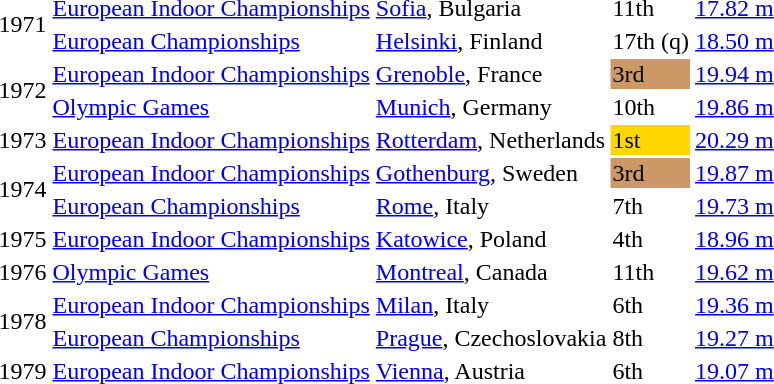<table>
<tr>
<td rowspan=2>1971</td>
<td><a href='#'>European Indoor Championships</a></td>
<td><a href='#'>Sofia</a>, Bulgaria</td>
<td>11th</td>
<td><a href='#'>17.82 m</a></td>
</tr>
<tr>
<td><a href='#'>European Championships</a></td>
<td><a href='#'>Helsinki</a>, Finland</td>
<td>17th (q)</td>
<td><a href='#'>18.50 m</a></td>
</tr>
<tr>
<td rowspan=2>1972</td>
<td><a href='#'>European Indoor Championships</a></td>
<td><a href='#'>Grenoble</a>, France</td>
<td bgcolor=cc9966>3rd</td>
<td><a href='#'>19.94 m</a></td>
</tr>
<tr>
<td><a href='#'>Olympic Games</a></td>
<td><a href='#'>Munich</a>, Germany</td>
<td>10th</td>
<td><a href='#'>19.86 m</a></td>
</tr>
<tr>
<td>1973</td>
<td><a href='#'>European Indoor Championships</a></td>
<td><a href='#'>Rotterdam</a>, Netherlands</td>
<td bgcolor=gold>1st</td>
<td><a href='#'>20.29 m</a></td>
</tr>
<tr>
<td rowspan=2>1974</td>
<td><a href='#'>European Indoor Championships</a></td>
<td><a href='#'>Gothenburg</a>, Sweden</td>
<td bgcolor=cc9966>3rd</td>
<td><a href='#'>19.87 m</a></td>
</tr>
<tr>
<td><a href='#'>European Championships</a></td>
<td><a href='#'>Rome</a>, Italy</td>
<td>7th</td>
<td><a href='#'>19.73 m</a></td>
</tr>
<tr>
<td>1975</td>
<td><a href='#'>European Indoor Championships</a></td>
<td><a href='#'>Katowice</a>, Poland</td>
<td>4th</td>
<td><a href='#'>18.96 m</a></td>
</tr>
<tr>
<td>1976</td>
<td><a href='#'>Olympic Games</a></td>
<td><a href='#'>Montreal</a>, Canada</td>
<td>11th</td>
<td><a href='#'>19.62 m</a></td>
</tr>
<tr>
<td rowspan=2>1978</td>
<td><a href='#'>European Indoor Championships</a></td>
<td><a href='#'>Milan</a>, Italy</td>
<td>6th</td>
<td><a href='#'>19.36 m</a></td>
</tr>
<tr>
<td><a href='#'>European Championships</a></td>
<td><a href='#'>Prague</a>, Czechoslovakia</td>
<td>8th</td>
<td><a href='#'>19.27 m</a></td>
</tr>
<tr>
<td>1979</td>
<td><a href='#'>European Indoor Championships</a></td>
<td><a href='#'>Vienna</a>, Austria</td>
<td>6th</td>
<td><a href='#'>19.07 m</a></td>
</tr>
</table>
